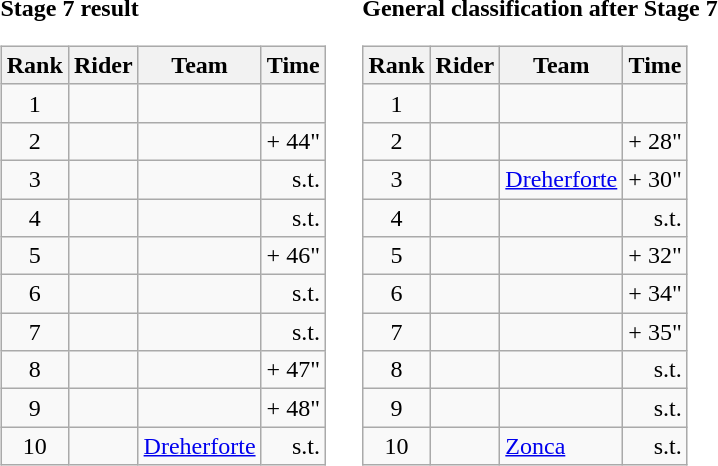<table>
<tr>
<td><strong>Stage 7 result</strong><br><table class="wikitable">
<tr>
<th scope="col">Rank</th>
<th scope="col">Rider</th>
<th scope="col">Team</th>
<th scope="col">Time</th>
</tr>
<tr>
<td style="text-align:center;">1</td>
<td></td>
<td></td>
<td style="text-align:right;"></td>
</tr>
<tr>
<td style="text-align:center;">2</td>
<td></td>
<td></td>
<td style="text-align:right;">+ 44"</td>
</tr>
<tr>
<td style="text-align:center;">3</td>
<td></td>
<td></td>
<td style="text-align:right;">s.t.</td>
</tr>
<tr>
<td style="text-align:center;">4</td>
<td></td>
<td></td>
<td style="text-align:right;">s.t.</td>
</tr>
<tr>
<td style="text-align:center;">5</td>
<td></td>
<td></td>
<td style="text-align:right;">+ 46"</td>
</tr>
<tr>
<td style="text-align:center;">6</td>
<td></td>
<td></td>
<td style="text-align:right;">s.t.</td>
</tr>
<tr>
<td style="text-align:center;">7</td>
<td></td>
<td></td>
<td style="text-align:right;">s.t.</td>
</tr>
<tr>
<td style="text-align:center;">8</td>
<td></td>
<td></td>
<td style="text-align:right;">+ 47"</td>
</tr>
<tr>
<td style="text-align:center;">9</td>
<td></td>
<td></td>
<td style="text-align:right;">+ 48"</td>
</tr>
<tr>
<td style="text-align:center;">10</td>
<td></td>
<td><a href='#'>Dreherforte</a></td>
<td style="text-align:right;">s.t.</td>
</tr>
</table>
</td>
<td></td>
<td><strong>General classification after Stage 7</strong><br><table class="wikitable">
<tr>
<th scope="col">Rank</th>
<th scope="col">Rider</th>
<th scope="col">Team</th>
<th scope="col">Time</th>
</tr>
<tr>
<td style="text-align:center;">1</td>
<td></td>
<td></td>
<td style="text-align:right;"></td>
</tr>
<tr>
<td style="text-align:center;">2</td>
<td></td>
<td></td>
<td style="text-align:right;">+ 28"</td>
</tr>
<tr>
<td style="text-align:center;">3</td>
<td></td>
<td><a href='#'>Dreherforte</a></td>
<td style="text-align:right;">+ 30"</td>
</tr>
<tr>
<td style="text-align:center;">4</td>
<td></td>
<td></td>
<td style="text-align:right;">s.t.</td>
</tr>
<tr>
<td style="text-align:center;">5</td>
<td></td>
<td></td>
<td style="text-align:right;">+ 32"</td>
</tr>
<tr>
<td style="text-align:center;">6</td>
<td></td>
<td></td>
<td style="text-align:right;">+ 34"</td>
</tr>
<tr>
<td style="text-align:center;">7</td>
<td></td>
<td></td>
<td style="text-align:right;">+ 35"</td>
</tr>
<tr>
<td style="text-align:center;">8</td>
<td></td>
<td></td>
<td style="text-align:right;">s.t.</td>
</tr>
<tr>
<td style="text-align:center;">9</td>
<td></td>
<td></td>
<td style="text-align:right;">s.t.</td>
</tr>
<tr>
<td style="text-align:center;">10</td>
<td></td>
<td><a href='#'>Zonca</a></td>
<td style="text-align:right;">s.t.</td>
</tr>
</table>
</td>
</tr>
</table>
